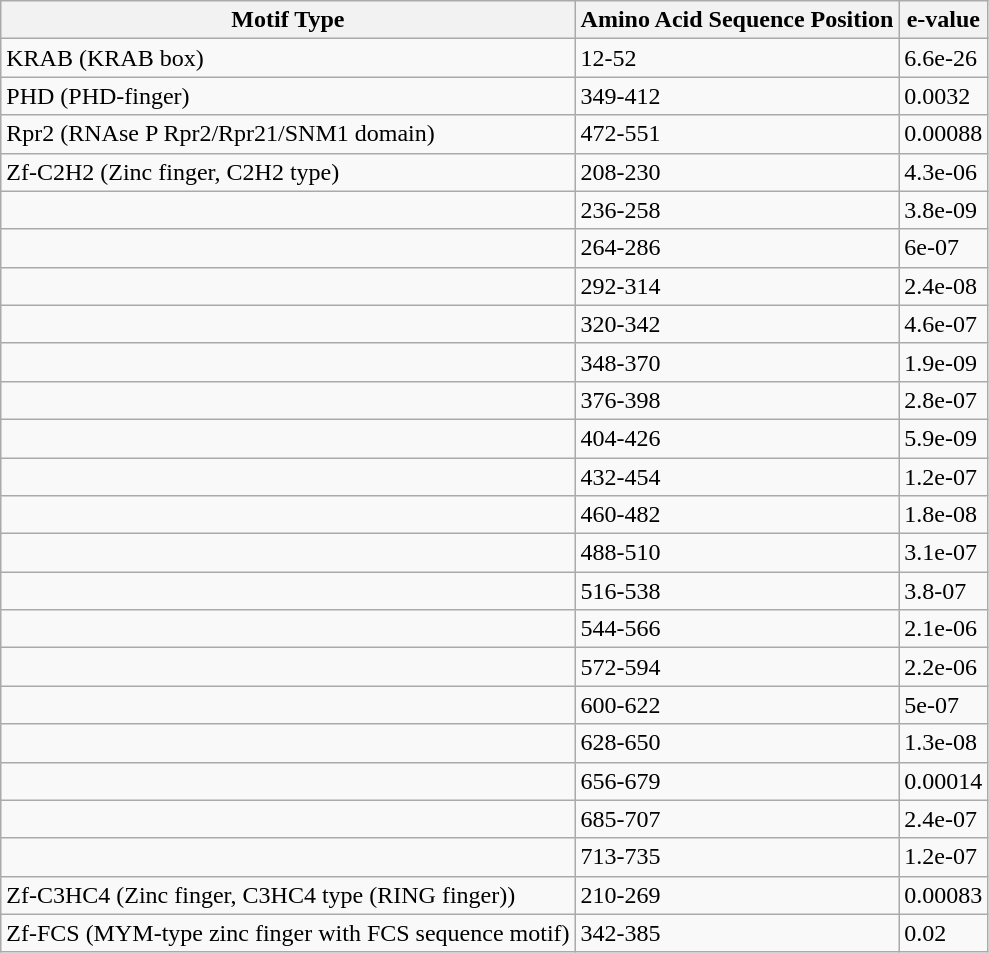<table class="wikitable">
<tr>
<th>Motif Type</th>
<th>Amino Acid Sequence Position</th>
<th>e-value</th>
</tr>
<tr>
<td>KRAB (KRAB box)</td>
<td>12-52</td>
<td>6.6e-26</td>
</tr>
<tr>
<td>PHD (PHD-finger)</td>
<td>349-412</td>
<td>0.0032</td>
</tr>
<tr>
<td>Rpr2 (RNAse P Rpr2/Rpr21/SNM1 domain)</td>
<td>472-551</td>
<td>0.00088</td>
</tr>
<tr>
<td>Zf-C2H2 (Zinc finger, C2H2 type)</td>
<td>208-230</td>
<td>4.3e-06</td>
</tr>
<tr>
<td></td>
<td>236-258</td>
<td>3.8e-09</td>
</tr>
<tr>
<td></td>
<td>264-286</td>
<td>6e-07</td>
</tr>
<tr>
<td></td>
<td>292-314</td>
<td>2.4e-08</td>
</tr>
<tr>
<td></td>
<td>320-342</td>
<td>4.6e-07</td>
</tr>
<tr>
<td></td>
<td>348-370</td>
<td>1.9e-09</td>
</tr>
<tr>
<td></td>
<td>376-398</td>
<td>2.8e-07</td>
</tr>
<tr>
<td></td>
<td>404-426</td>
<td>5.9e-09</td>
</tr>
<tr>
<td></td>
<td>432-454</td>
<td>1.2e-07</td>
</tr>
<tr>
<td></td>
<td>460-482</td>
<td>1.8e-08</td>
</tr>
<tr>
<td></td>
<td>488-510</td>
<td>3.1e-07</td>
</tr>
<tr>
<td></td>
<td>516-538</td>
<td>3.8-07</td>
</tr>
<tr>
<td></td>
<td>544-566</td>
<td>2.1e-06</td>
</tr>
<tr>
<td></td>
<td>572-594</td>
<td>2.2e-06</td>
</tr>
<tr>
<td></td>
<td>600-622</td>
<td>5e-07</td>
</tr>
<tr>
<td></td>
<td>628-650</td>
<td>1.3e-08</td>
</tr>
<tr>
<td></td>
<td>656-679</td>
<td>0.00014</td>
</tr>
<tr>
<td></td>
<td>685-707</td>
<td>2.4e-07</td>
</tr>
<tr>
<td></td>
<td>713-735</td>
<td>1.2e-07</td>
</tr>
<tr>
<td>Zf-C3HC4 (Zinc finger, C3HC4 type (RING finger))</td>
<td>210-269</td>
<td>0.00083</td>
</tr>
<tr>
<td>Zf-FCS (MYM-type zinc finger with FCS sequence motif)</td>
<td>342-385</td>
<td>0.02</td>
</tr>
</table>
